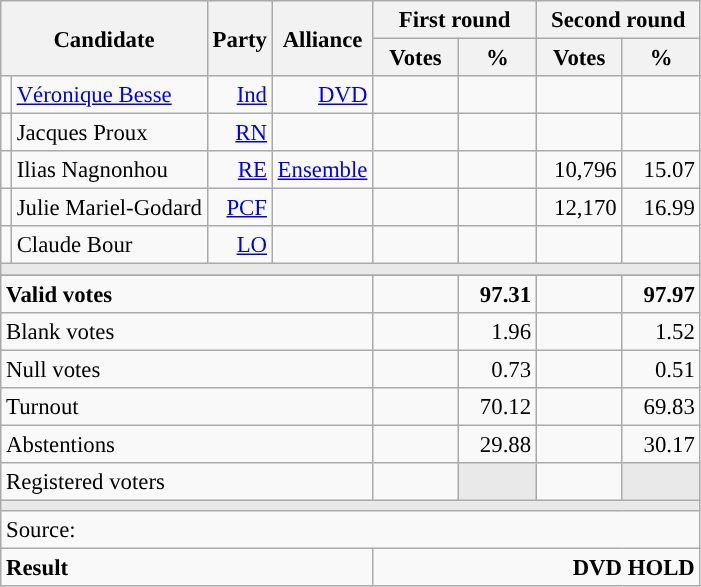<table class="wikitable" style="text-align:right;font-size:95%;">
<tr>
<th colspan="2" rowspan="2">Candidate</th>
<th colspan="1" rowspan="2">Party</th>
<th colspan="1" rowspan="2">Alliance</th>
<th colspan="2">First round</th>
<th colspan="2">Second round</th>
</tr>
<tr>
<th style="width:50px;">Votes</th>
<th style="width:45px;">%</th>
<th style="width:50px;">Votes</th>
<th style="width:45px;">%</th>
</tr>
<tr>
<td style="color:inherit;background:"></td>
<td style="text-align:left;"><a href='#'>Véronique Besse</a></td>
<td><a href='#'>Ind</a></td>
<td><a href='#'>DVD</a></td>
<td></td>
<td></td>
<td><strong></strong></td>
<td><strong></strong></td>
</tr>
<tr>
<td style="color:inherit;background:"></td>
<td style="text-align:left;">Jacques Proux</td>
<td><a href='#'>RN</a></td>
<td></td>
<td></td>
<td></td>
<td></td>
<td></td>
</tr>
<tr>
<td style="color:inherit;background:"></td>
<td style="text-align:left;">Ilias Nagnonhou</td>
<td><a href='#'>RE</a></td>
<td><a href='#'>Ensemble</a></td>
<td></td>
<td></td>
<td>10,796</td>
<td>15.07</td>
</tr>
<tr>
<td style="color:inherit;background:"></td>
<td style="text-align:left;">Julie Mariel-Godard</td>
<td><a href='#'>PCF</a></td>
<td></td>
<td></td>
<td></td>
<td>12,170</td>
<td>16.99</td>
</tr>
<tr>
<td style="color:inherit;background:"></td>
<td style="text-align:left;">Claude Bour</td>
<td><a href='#'>LO</a></td>
<td></td>
<td></td>
<td></td>
<td></td>
<td></td>
</tr>
<tr>
<td colspan="8" style="background:#E9E9E9;"></td>
</tr>
<tr>
</tr>
<tr style="font-weight:bold;">
<td colspan="4" style="text-align:left;">Valid votes</td>
<td></td>
<td>97.31</td>
<td></td>
<td>97.97</td>
</tr>
<tr>
<td colspan="4" style="text-align:left;">Blank votes</td>
<td></td>
<td>1.96</td>
<td></td>
<td>1.52</td>
</tr>
<tr>
<td colspan="4" style="text-align:left;">Null votes</td>
<td></td>
<td>0.73</td>
<td></td>
<td>0.51</td>
</tr>
<tr>
<td colspan="4" style="text-align:left;">Turnout</td>
<td></td>
<td>70.12</td>
<td></td>
<td>69.83</td>
</tr>
<tr>
<td colspan="4" style="text-align:left;">Abstentions</td>
<td></td>
<td>29.88</td>
<td></td>
<td>30.17</td>
</tr>
<tr>
<td colspan="4" style="text-align:left;">Registered voters</td>
<td></td>
<td style="background:#E9E9E9;"></td>
<td></td>
<td style="background:#E9E9E9;"></td>
</tr>
<tr>
<td colspan="8" style="background:#E9E9E9;"></td>
</tr>
<tr>
<td colspan="8" style="text-align:left;">Source: </td>
</tr>
<tr style="font-weight:bold">
<td colspan="4" style="text-align:left;">Result</td>
<td colspan="4" style="background-color:">DVD HOLD</td>
</tr>
</table>
